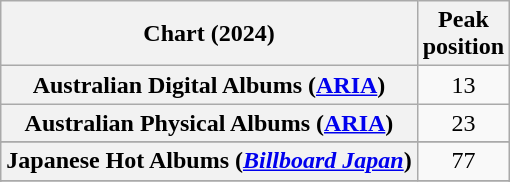<table class="wikitable sortable plainrowheaders" style="text-align:center">
<tr>
<th scope="col">Chart (2024)</th>
<th scope="col">Peak<br>position</th>
</tr>
<tr>
<th scope="row">Australian Digital Albums (<a href='#'>ARIA</a>)</th>
<td>13</td>
</tr>
<tr>
<th scope="row">Australian Physical Albums (<a href='#'>ARIA</a>)</th>
<td>23</td>
</tr>
<tr>
</tr>
<tr>
<th scope="row">Japanese Hot Albums (<em><a href='#'>Billboard Japan</a></em>)</th>
<td>77</td>
</tr>
<tr>
</tr>
<tr>
</tr>
<tr>
</tr>
<tr>
</tr>
</table>
